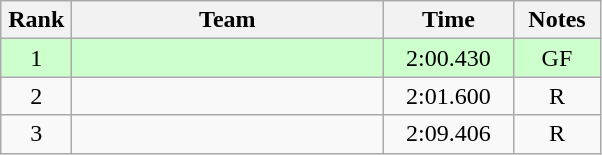<table class=wikitable style="text-align:center">
<tr>
<th width=40>Rank</th>
<th width=200>Team</th>
<th width=80>Time</th>
<th width=50>Notes</th>
</tr>
<tr style="background:#ccffcc;">
<td>1</td>
<td align=left></td>
<td>2:00.430</td>
<td>GF</td>
</tr>
<tr>
<td>2</td>
<td align=left></td>
<td>2:01.600</td>
<td>R</td>
</tr>
<tr>
<td>3</td>
<td align=left></td>
<td>2:09.406</td>
<td>R</td>
</tr>
</table>
